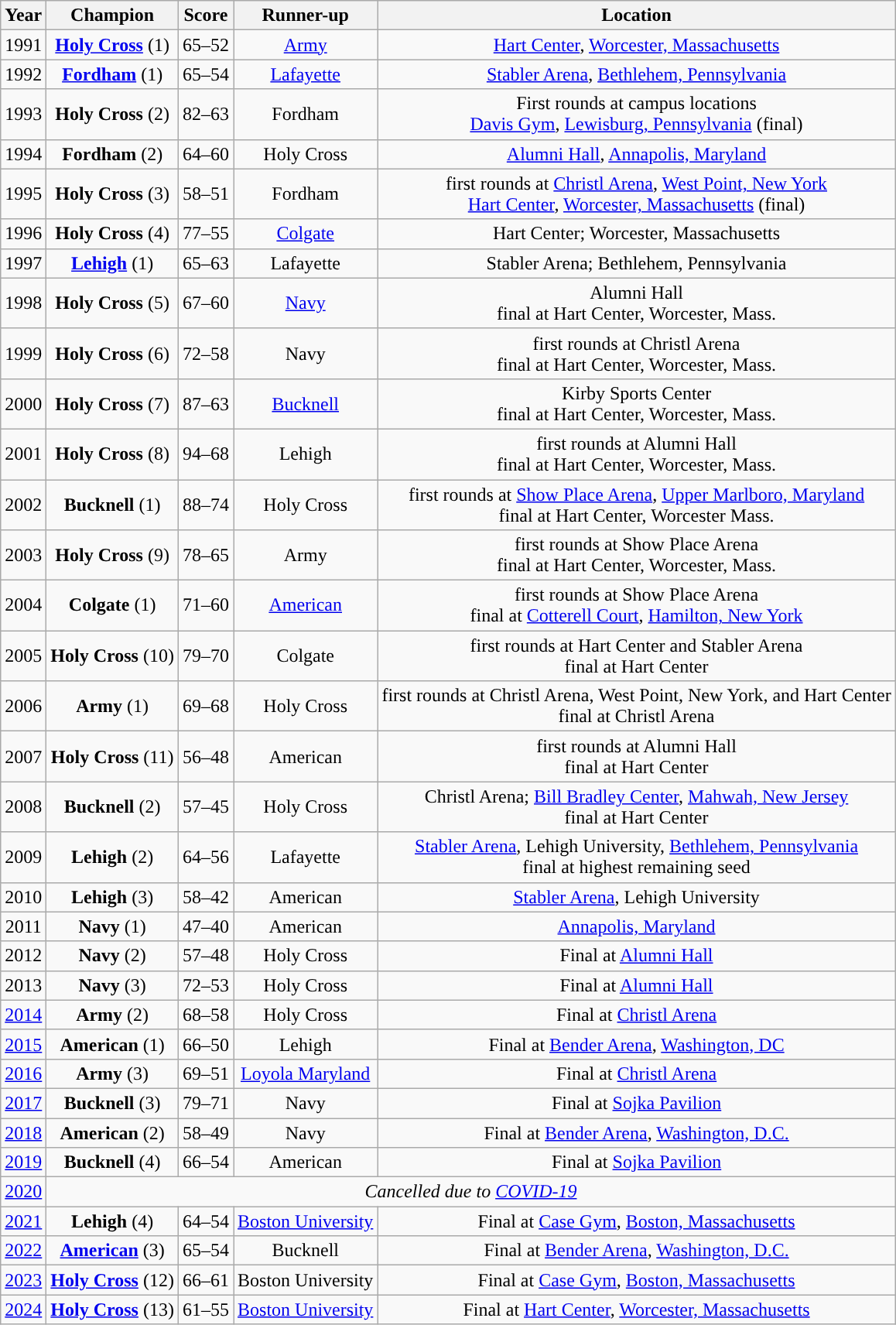<table class="wikitable sortable" style="text-align:center">
<tr>
<th width=px>Year</th>
<th width=px>Champion</th>
<th width=px>Score</th>
<th width=px>Runner-up</th>
<th width=px>Location</th>
</tr>
<tr>
<td>1991</td>
<td><strong><a href='#'>Holy Cross</a></strong> (1)</td>
<td>65–52</td>
<td><a href='#'>Army</a></td>
<td><a href='#'>Hart Center</a>, <a href='#'>Worcester, Massachusetts</a></td>
</tr>
<tr>
<td>1992</td>
<td><strong><a href='#'>Fordham</a></strong> (1)</td>
<td>65–54</td>
<td><a href='#'>Lafayette</a></td>
<td><a href='#'>Stabler Arena</a>, <a href='#'>Bethlehem, Pennsylvania</a></td>
</tr>
<tr>
<td>1993</td>
<td><strong>Holy Cross</strong> (2)</td>
<td>82–63</td>
<td>Fordham</td>
<td>First rounds at campus locations<br><a href='#'>Davis Gym</a>, <a href='#'>Lewisburg, Pennsylvania</a> (final)</td>
</tr>
<tr>
<td>1994</td>
<td><strong>Fordham</strong> (2)</td>
<td>64–60</td>
<td>Holy Cross</td>
<td><a href='#'>Alumni Hall</a>, <a href='#'>Annapolis, Maryland</a></td>
</tr>
<tr>
<td>1995</td>
<td><strong>Holy Cross</strong> (3)</td>
<td>58–51</td>
<td>Fordham</td>
<td>first rounds at <a href='#'>Christl Arena</a>, <a href='#'>West Point, New York</a><br><a href='#'>Hart Center</a>, <a href='#'>Worcester, Massachusetts</a> (final)</td>
</tr>
<tr>
<td>1996</td>
<td><strong>Holy Cross</strong> (4)</td>
<td>77–55</td>
<td><a href='#'>Colgate</a></td>
<td>Hart Center; Worcester, Massachusetts</td>
</tr>
<tr>
<td>1997</td>
<td><strong><a href='#'>Lehigh</a></strong> (1)</td>
<td>65–63</td>
<td>Lafayette</td>
<td>Stabler Arena; Bethlehem, Pennsylvania</td>
</tr>
<tr>
<td>1998</td>
<td><strong>Holy Cross</strong> (5)</td>
<td>67–60</td>
<td><a href='#'>Navy</a></td>
<td>Alumni Hall<br>final at Hart Center, Worcester, Mass.</td>
</tr>
<tr>
<td>1999</td>
<td><strong>Holy Cross</strong> (6)</td>
<td>72–58</td>
<td>Navy</td>
<td>first rounds at Christl Arena<br>final at Hart Center, Worcester, Mass.</td>
</tr>
<tr>
<td>2000</td>
<td><strong>Holy Cross</strong> (7)</td>
<td>87–63</td>
<td><a href='#'>Bucknell</a></td>
<td>Kirby Sports Center<br>final at Hart Center, Worcester, Mass.</td>
</tr>
<tr>
<td>2001</td>
<td><strong>Holy Cross</strong> (8)</td>
<td>94–68</td>
<td>Lehigh</td>
<td>first rounds at Alumni Hall<br>final at Hart Center, Worcester, Mass.</td>
</tr>
<tr>
<td>2002</td>
<td><strong>Bucknell</strong> (1)</td>
<td>88–74</td>
<td>Holy Cross</td>
<td>first rounds at <a href='#'>Show Place Arena</a>, <a href='#'>Upper Marlboro, Maryland</a><br>final at Hart Center, Worcester Mass.</td>
</tr>
<tr>
<td>2003</td>
<td><strong>Holy Cross</strong> (9)</td>
<td>78–65</td>
<td>Army</td>
<td>first rounds at Show Place Arena<br>final at Hart Center, Worcester, Mass.</td>
</tr>
<tr>
<td>2004</td>
<td><strong>Colgate</strong> (1)</td>
<td>71–60</td>
<td><a href='#'>American</a></td>
<td>first rounds at Show Place Arena<br>final at <a href='#'>Cotterell Court</a>, <a href='#'>Hamilton, New York</a></td>
</tr>
<tr>
<td>2005</td>
<td><strong>Holy Cross</strong> (10)</td>
<td>79–70</td>
<td>Colgate</td>
<td>first rounds at Hart Center and Stabler Arena<br>final at Hart Center</td>
</tr>
<tr>
<td>2006</td>
<td><strong>Army</strong> (1)</td>
<td>69–68</td>
<td>Holy Cross</td>
<td>first rounds at Christl Arena, West Point, New York, and Hart Center<br>final at Christl Arena</td>
</tr>
<tr>
<td>2007</td>
<td><strong>Holy Cross</strong> (11)</td>
<td>56–48</td>
<td>American</td>
<td>first rounds at Alumni Hall<br>final at Hart Center</td>
</tr>
<tr>
<td>2008</td>
<td><strong>Bucknell</strong> (2)</td>
<td>57–45</td>
<td>Holy Cross</td>
<td>Christl Arena; <a href='#'>Bill Bradley Center</a>, <a href='#'>Mahwah, New Jersey</a><br>final at Hart Center</td>
</tr>
<tr>
<td>2009</td>
<td><strong>Lehigh</strong> (2)</td>
<td>64–56</td>
<td>Lafayette</td>
<td><a href='#'>Stabler Arena</a>, Lehigh University, <a href='#'>Bethlehem, Pennsylvania</a><br>final at highest remaining seed</td>
</tr>
<tr>
<td>2010</td>
<td><strong>Lehigh</strong> (3)</td>
<td>58–42</td>
<td>American</td>
<td><a href='#'>Stabler Arena</a>, Lehigh University</td>
</tr>
<tr>
<td>2011</td>
<td><strong>Navy</strong> (1)</td>
<td>47–40</td>
<td>American</td>
<td><a href='#'>Annapolis, Maryland</a></td>
</tr>
<tr>
<td>2012</td>
<td><strong>Navy</strong> (2)</td>
<td>57–48</td>
<td>Holy Cross</td>
<td>Final at <a href='#'>Alumni Hall</a></td>
</tr>
<tr>
<td>2013</td>
<td><strong>Navy</strong> (3)</td>
<td>72–53</td>
<td>Holy Cross</td>
<td>Final at <a href='#'>Alumni Hall</a></td>
</tr>
<tr>
<td><a href='#'>2014</a></td>
<td><strong>Army</strong> (2)</td>
<td>68–58</td>
<td>Holy Cross</td>
<td>Final at <a href='#'>Christl Arena</a></td>
</tr>
<tr>
<td><a href='#'>2015</a></td>
<td><strong>American</strong> (1)</td>
<td>66–50</td>
<td>Lehigh</td>
<td>Final at <a href='#'>Bender Arena</a>, <a href='#'>Washington, DC</a></td>
</tr>
<tr>
<td><a href='#'>2016</a></td>
<td><strong>Army</strong> (3)</td>
<td>69–51</td>
<td><a href='#'>Loyola Maryland</a></td>
<td>Final at <a href='#'>Christl Arena</a></td>
</tr>
<tr>
<td><a href='#'>2017</a></td>
<td><strong>Bucknell</strong> (3)</td>
<td>79–71</td>
<td>Navy</td>
<td>Final at <a href='#'>Sojka Pavilion</a></td>
</tr>
<tr>
<td><a href='#'>2018</a></td>
<td><strong>American</strong> (2)</td>
<td>58–49</td>
<td>Navy</td>
<td>Final at <a href='#'>Bender Arena</a>, <a href='#'>Washington, D.C.</a></td>
</tr>
<tr>
<td><a href='#'>2019</a></td>
<td><strong>Bucknell</strong> (4)</td>
<td>66–54</td>
<td>American</td>
<td>Final at <a href='#'>Sojka Pavilion</a></td>
</tr>
<tr>
<td><a href='#'>2020</a></td>
<td colspan=4 align=center><em>Cancelled due to <a href='#'>COVID-19</a></em></td>
</tr>
<tr>
<td><a href='#'>2021</a></td>
<td><strong>Lehigh</strong> (4)</td>
<td>64–54</td>
<td><a href='#'>Boston University</a></td>
<td>Final at <a href='#'>Case Gym</a>, <a href='#'>Boston, Massachusetts</a></td>
</tr>
<tr>
<td><a href='#'>2022</a></td>
<td><strong><a href='#'>American</a></strong> (3)</td>
<td>65–54</td>
<td>Bucknell</td>
<td>Final at <a href='#'>Bender Arena</a>, <a href='#'>Washington, D.C.</a></td>
</tr>
<tr>
<td><a href='#'>2023</a></td>
<td><strong><a href='#'>Holy Cross</a></strong> (12)</td>
<td>66–61</td>
<td>Boston University</td>
<td>Final at <a href='#'>Case Gym</a>, <a href='#'>Boston, Massachusetts</a></td>
</tr>
<tr>
<td><a href='#'>2024</a></td>
<td><strong><a href='#'>Holy Cross</a></strong> (13)</td>
<td>61–55</td>
<td><a href='#'>Boston University</a></td>
<td>Final at <a href='#'>Hart Center</a>, <a href='#'>Worcester, Massachusetts</a></td>
</tr>
</table>
